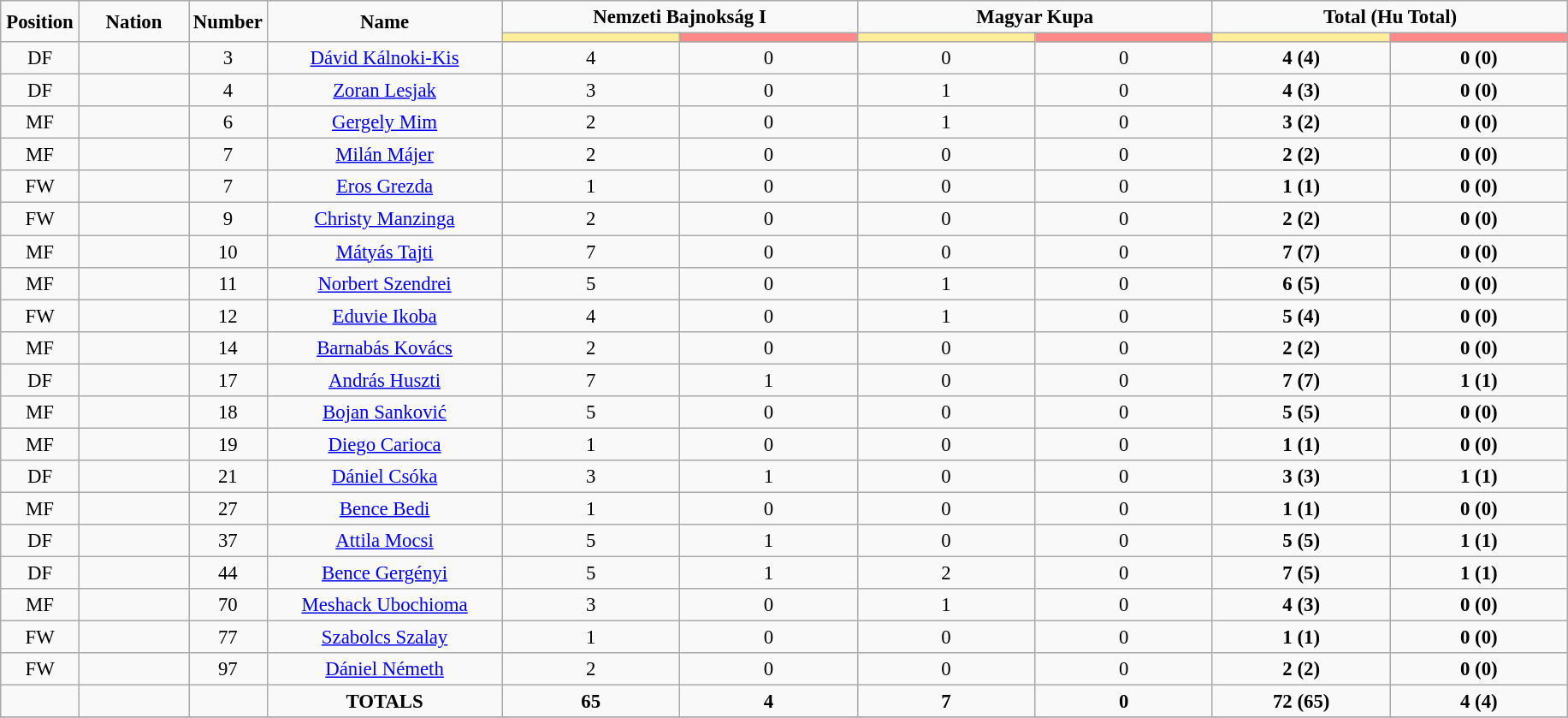<table class="wikitable" style="font-size: 95%; text-align: center;">
<tr>
<td rowspan="2" width="5%" align="center"><strong>Position</strong></td>
<td rowspan="2" width="7%" align="center"><strong>Nation</strong></td>
<td rowspan="2" width="5%" align="center"><strong>Number</strong></td>
<td rowspan="2" width="15%" align="center"><strong>Name</strong></td>
<td colspan="2" align="center"><strong>Nemzeti Bajnokság I</strong></td>
<td colspan="2" align="center"><strong>Magyar Kupa</strong></td>
<td colspan="2" align="center"><strong>Total (Hu Total)</strong></td>
</tr>
<tr>
<th width=60 style="background: #FFEE99"></th>
<th width=60 style="background: #FF8888"></th>
<th width=60 style="background: #FFEE99"></th>
<th width=60 style="background: #FF8888"></th>
<th width=60 style="background: #FFEE99"></th>
<th width=60 style="background: #FF8888"></th>
</tr>
<tr>
<td>DF</td>
<td></td>
<td>3</td>
<td><a href='#'>Dávid Kálnoki-Kis</a></td>
<td>4</td>
<td>0</td>
<td>0</td>
<td>0</td>
<td><strong>4 (4)</strong></td>
<td><strong>0 (0)</strong></td>
</tr>
<tr>
<td>DF</td>
<td></td>
<td>4</td>
<td><a href='#'>Zoran Lesjak</a></td>
<td>3</td>
<td>0</td>
<td>1</td>
<td>0</td>
<td><strong>4 (3)</strong></td>
<td><strong>0 (0)</strong></td>
</tr>
<tr>
<td>MF</td>
<td></td>
<td>6</td>
<td><a href='#'>Gergely Mim</a></td>
<td>2</td>
<td>0</td>
<td>1</td>
<td>0</td>
<td><strong>3 (2)</strong></td>
<td><strong>0 (0)</strong></td>
</tr>
<tr>
<td>MF</td>
<td></td>
<td>7</td>
<td><a href='#'>Milán Májer</a></td>
<td>2</td>
<td>0</td>
<td>0</td>
<td>0</td>
<td><strong>2 (2)</strong></td>
<td><strong>0 (0)</strong></td>
</tr>
<tr>
<td>FW</td>
<td></td>
<td>7</td>
<td><a href='#'>Eros Grezda</a></td>
<td>1</td>
<td>0</td>
<td>0</td>
<td>0</td>
<td><strong>1 (1)</strong></td>
<td><strong>0 (0)</strong></td>
</tr>
<tr>
<td>FW</td>
<td></td>
<td>9</td>
<td><a href='#'>Christy Manzinga</a></td>
<td>2</td>
<td>0</td>
<td>0</td>
<td>0</td>
<td><strong>2 (2)</strong></td>
<td><strong>0 (0)</strong></td>
</tr>
<tr>
<td>MF</td>
<td></td>
<td>10</td>
<td><a href='#'>Mátyás Tajti</a></td>
<td>7</td>
<td>0</td>
<td>0</td>
<td>0</td>
<td><strong>7 (7)</strong></td>
<td><strong>0 (0)</strong></td>
</tr>
<tr>
<td>MF</td>
<td></td>
<td>11</td>
<td><a href='#'>Norbert Szendrei</a></td>
<td>5</td>
<td>0</td>
<td>1</td>
<td>0</td>
<td><strong>6 (5)</strong></td>
<td><strong>0 (0)</strong></td>
</tr>
<tr>
<td>FW</td>
<td></td>
<td>12</td>
<td><a href='#'>Eduvie Ikoba</a></td>
<td>4</td>
<td>0</td>
<td>1</td>
<td>0</td>
<td><strong>5 (4)</strong></td>
<td><strong>0 (0)</strong></td>
</tr>
<tr>
<td>MF</td>
<td></td>
<td>14</td>
<td><a href='#'>Barnabás Kovács</a></td>
<td>2</td>
<td>0</td>
<td>0</td>
<td>0</td>
<td><strong>2 (2)</strong></td>
<td><strong>0 (0)</strong></td>
</tr>
<tr>
<td>DF</td>
<td></td>
<td>17</td>
<td><a href='#'>András Huszti</a></td>
<td>7</td>
<td>1</td>
<td>0</td>
<td>0</td>
<td><strong>7 (7)</strong></td>
<td><strong>1 (1)</strong></td>
</tr>
<tr>
<td>MF</td>
<td></td>
<td>18</td>
<td><a href='#'>Bojan Sanković</a></td>
<td>5</td>
<td>0</td>
<td>0</td>
<td>0</td>
<td><strong>5 (5)</strong></td>
<td><strong>0 (0)</strong></td>
</tr>
<tr>
<td>MF</td>
<td></td>
<td>19</td>
<td><a href='#'>Diego Carioca</a></td>
<td>1</td>
<td>0</td>
<td>0</td>
<td>0</td>
<td><strong>1 (1)</strong></td>
<td><strong>0 (0)</strong></td>
</tr>
<tr>
<td>DF</td>
<td></td>
<td>21</td>
<td><a href='#'>Dániel Csóka</a></td>
<td>3</td>
<td>1</td>
<td>0</td>
<td>0</td>
<td><strong>3 (3)</strong></td>
<td><strong>1 (1)</strong></td>
</tr>
<tr>
<td>MF</td>
<td></td>
<td>27</td>
<td><a href='#'>Bence Bedi</a></td>
<td>1</td>
<td>0</td>
<td>0</td>
<td>0</td>
<td><strong>1 (1)</strong></td>
<td><strong>0 (0)</strong></td>
</tr>
<tr>
<td>DF</td>
<td></td>
<td>37</td>
<td><a href='#'>Attila Mocsi</a></td>
<td>5</td>
<td>1</td>
<td>0</td>
<td>0</td>
<td><strong>5 (5)</strong></td>
<td><strong>1 (1)</strong></td>
</tr>
<tr>
<td>DF</td>
<td></td>
<td>44</td>
<td><a href='#'>Bence Gergényi</a></td>
<td>5</td>
<td>1</td>
<td>2</td>
<td>0</td>
<td><strong>7 (5)</strong></td>
<td><strong>1 (1)</strong></td>
</tr>
<tr>
<td>MF</td>
<td></td>
<td>70</td>
<td><a href='#'>Meshack Ubochioma</a></td>
<td>3</td>
<td>0</td>
<td>1</td>
<td>0</td>
<td><strong>4 (3)</strong></td>
<td><strong>0 (0)</strong></td>
</tr>
<tr>
<td>FW</td>
<td></td>
<td>77</td>
<td><a href='#'>Szabolcs Szalay</a></td>
<td>1</td>
<td>0</td>
<td>0</td>
<td>0</td>
<td><strong>1 (1)</strong></td>
<td><strong>0 (0)</strong></td>
</tr>
<tr>
<td>FW</td>
<td></td>
<td>97</td>
<td><a href='#'>Dániel Németh</a></td>
<td>2</td>
<td>0</td>
<td>0</td>
<td>0</td>
<td><strong>2 (2)</strong></td>
<td><strong>0 (0)</strong></td>
</tr>
<tr>
<td></td>
<td></td>
<td></td>
<td><strong>TOTALS</strong></td>
<td><strong>65</strong></td>
<td><strong>4</strong></td>
<td><strong>7</strong></td>
<td><strong>0</strong></td>
<td><strong>72 (65)</strong></td>
<td><strong>4 (4)</strong></td>
</tr>
<tr>
</tr>
</table>
